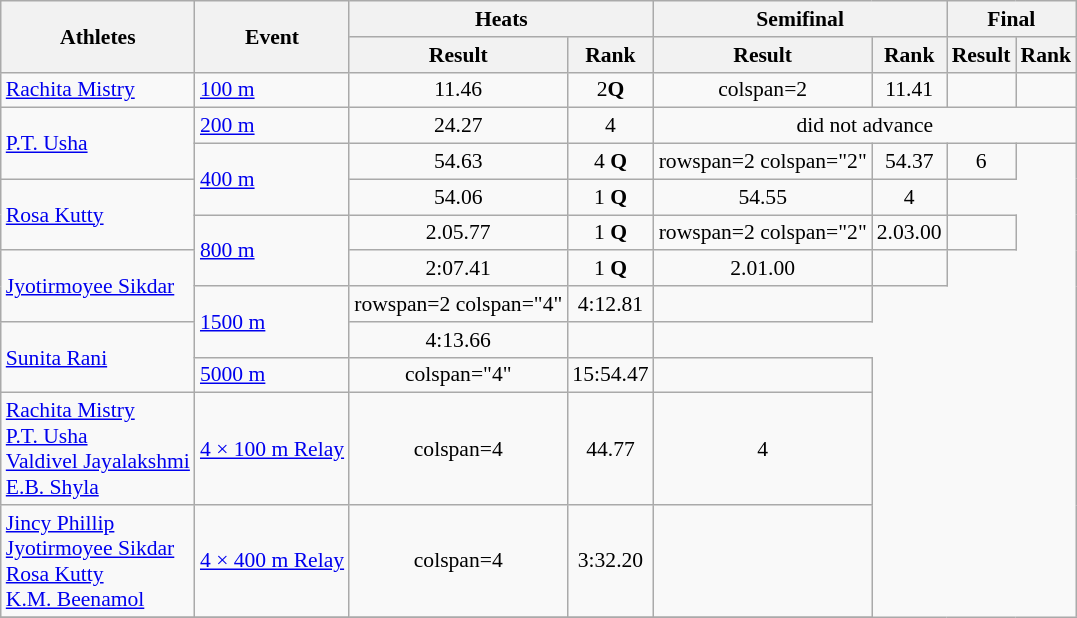<table class="wikitable" style="text-align:center; font-size:90%">
<tr>
<th rowspan=2>Athletes</th>
<th rowspan=2>Event</th>
<th colspan=2>Heats</th>
<th colspan=2>Semifinal</th>
<th colspan=2>Final</th>
</tr>
<tr>
<th>Result</th>
<th>Rank</th>
<th>Result</th>
<th>Rank</th>
<th>Result</th>
<th>Rank</th>
</tr>
<tr>
<td align=left><a href='#'>Rachita Mistry</a></td>
<td align=left><a href='#'>100 m</a></td>
<td>11.46</td>
<td>2<strong>Q</strong></td>
<td>colspan=2 </td>
<td>11.41</td>
<td></td>
</tr>
<tr>
<td align=left rowspan=2><a href='#'>P.T. Usha</a></td>
<td align=left><a href='#'>200 m</a></td>
<td>24.27</td>
<td>4</td>
<td colspan=4>did not advance</td>
</tr>
<tr>
<td align=left rowspan=2><a href='#'>400 m</a></td>
<td>54.63</td>
<td>4 <strong>Q</strong></td>
<td>rowspan=2 colspan="2" </td>
<td>54.37</td>
<td>6</td>
</tr>
<tr>
<td align=left rowspan=2><a href='#'>Rosa Kutty</a></td>
<td>54.06</td>
<td>1 <strong>Q</strong></td>
<td>54.55</td>
<td>4</td>
</tr>
<tr>
<td align=left rowspan=2><a href='#'>800 m</a></td>
<td>2.05.77</td>
<td>1 <strong>Q</strong></td>
<td>rowspan=2 colspan="2" </td>
<td>2.03.00</td>
<td></td>
</tr>
<tr>
<td align=left rowspan=2><a href='#'>Jyotirmoyee Sikdar</a></td>
<td>2:07.41</td>
<td>1 <strong>Q</strong></td>
<td>2.01.00</td>
<td></td>
</tr>
<tr>
<td align=left rowspan=2><a href='#'>1500 m</a></td>
<td>rowspan=2 colspan="4" </td>
<td>4:12.81</td>
<td></td>
</tr>
<tr>
<td align=left rowspan=2><a href='#'>Sunita Rani</a></td>
<td>4:13.66</td>
<td></td>
</tr>
<tr>
<td align=left><a href='#'>5000 m</a></td>
<td>colspan="4" </td>
<td>15:54.47</td>
<td></td>
</tr>
<tr>
<td align=left><a href='#'>Rachita Mistry</a> <br><a href='#'>P.T. Usha</a><br> <a href='#'>Valdivel Jayalakshmi</a><br> <a href='#'>E.B. Shyla</a> <br></td>
<td align=left><a href='#'>4 × 100 m Relay</a></td>
<td>colspan=4 </td>
<td>44.77</td>
<td>4</td>
</tr>
<tr>
<td align=left><a href='#'>Jincy Phillip</a> <br><a href='#'>Jyotirmoyee Sikdar</a><br> <a href='#'>Rosa Kutty</a><br> <a href='#'>K.M. Beenamol</a> <br></td>
<td align=left><a href='#'>4 × 400 m Relay</a></td>
<td>colspan=4 </td>
<td>3:32.20</td>
<td></td>
</tr>
<tr>
</tr>
</table>
